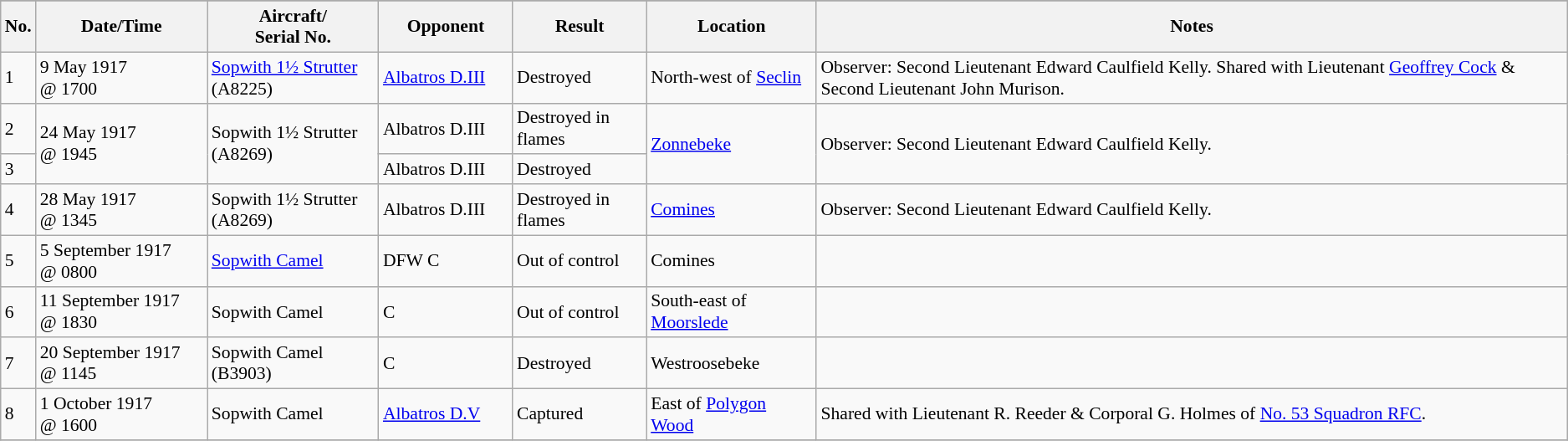<table class="wikitable" style="font-size:90%;">
<tr>
</tr>
<tr>
<th>No.</th>
<th width="130">Date/Time</th>
<th width="130">Aircraft/<br>Serial No.</th>
<th width="100">Opponent</th>
<th width="100">Result</th>
<th>Location</th>
<th>Notes</th>
</tr>
<tr>
<td>1</td>
<td>9 May 1917<br>@ 1700</td>
<td><a href='#'>Sopwith 1½ Strutter</a><br>(A8225)</td>
<td><a href='#'>Albatros D.III</a></td>
<td>Destroyed</td>
<td>North-west of <a href='#'>Seclin</a></td>
<td>Observer: Second Lieutenant Edward Caulfield Kelly. Shared with Lieutenant <a href='#'>Geoffrey Cock</a> & Second Lieutenant John Murison.</td>
</tr>
<tr>
<td>2</td>
<td rowspan="2">24 May 1917<br>@ 1945</td>
<td rowspan="2">Sopwith 1½ Strutter<br>(A8269)</td>
<td>Albatros D.III</td>
<td>Destroyed in flames</td>
<td rowspan="2"><a href='#'>Zonnebeke</a></td>
<td rowspan="2">Observer: Second Lieutenant Edward Caulfield Kelly.</td>
</tr>
<tr>
<td>3</td>
<td>Albatros D.III</td>
<td>Destroyed</td>
</tr>
<tr>
<td>4</td>
<td>28 May 1917<br>@ 1345</td>
<td>Sopwith 1½ Strutter<br>(A8269)</td>
<td>Albatros D.III</td>
<td>Destroyed in flames</td>
<td><a href='#'>Comines</a></td>
<td>Observer: Second Lieutenant Edward Caulfield Kelly.</td>
</tr>
<tr>
<td>5</td>
<td>5 September 1917<br>@ 0800</td>
<td><a href='#'>Sopwith Camel</a></td>
<td>DFW C</td>
<td>Out of control</td>
<td>Comines</td>
<td></td>
</tr>
<tr>
<td>6</td>
<td>11 September 1917<br>@ 1830</td>
<td>Sopwith Camel</td>
<td>C</td>
<td>Out of control</td>
<td>South-east of <a href='#'>Moorslede</a></td>
<td></td>
</tr>
<tr>
<td>7</td>
<td>20 September 1917<br>@ 1145</td>
<td>Sopwith Camel<br>(B3903)</td>
<td>C</td>
<td>Destroyed</td>
<td>Westroosebeke</td>
<td></td>
</tr>
<tr>
<td>8</td>
<td>1 October 1917<br>@ 1600</td>
<td>Sopwith Camel</td>
<td><a href='#'>Albatros D.V</a></td>
<td>Captured</td>
<td>East of <a href='#'>Polygon Wood</a></td>
<td>Shared with Lieutenant R. Reeder & Corporal G. Holmes of <a href='#'>No. 53 Squadron RFC</a>.</td>
</tr>
<tr>
</tr>
</table>
